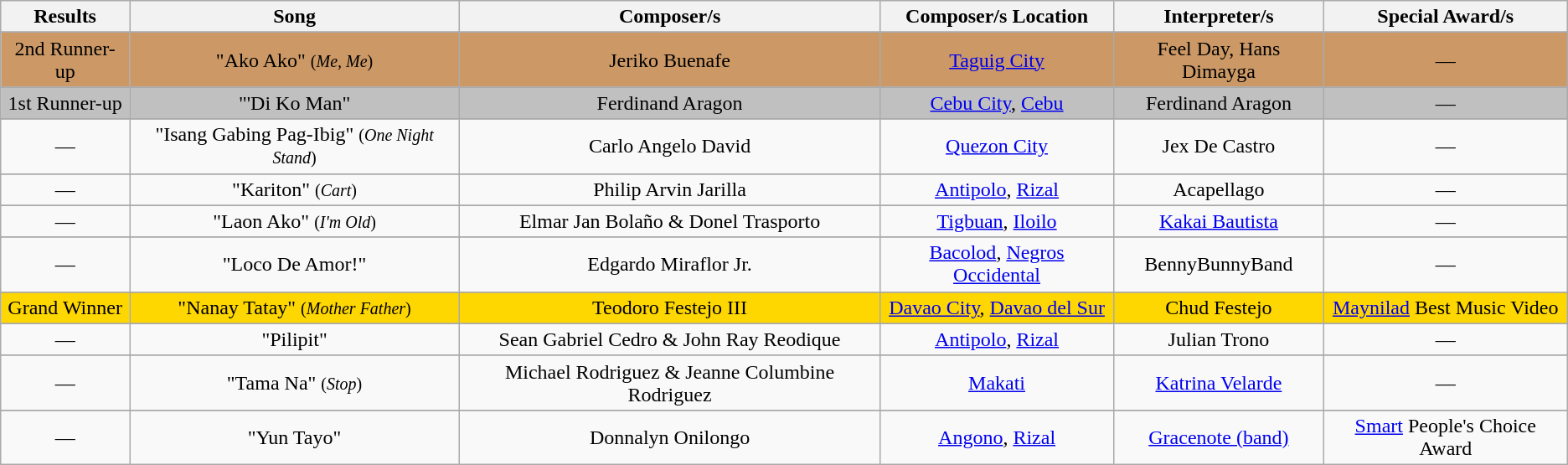<table class="wikitable">
<tr>
<th>Results</th>
<th>Song</th>
<th>Composer/s</th>
<th>Composer/s Location</th>
<th>Interpreter/s</th>
<th>Special Award/s</th>
</tr>
<tr>
</tr>
<tr>
</tr>
<tr bgcolor="#CC9966">
<td style="text-align: center;">2nd Runner-up</td>
<td style="text-align: center;">"Ako Ako" <small>(<em>Me, Me</em>)</small></td>
<td style="text-align: center;">Jeriko Buenafe</td>
<td style="text-align: center;"><a href='#'>Taguig City</a></td>
<td style="text-align: center;">Feel Day, Hans Dimayga</td>
<td style="text-align: center;">—</td>
</tr>
<tr>
</tr>
<tr>
</tr>
<tr bgcolor="silver">
<td style="text-align: center;">1st Runner-up</td>
<td style="text-align: center;">"'Di Ko Man"</td>
<td style="text-align: center;">Ferdinand Aragon</td>
<td style="text-align: center;"><a href='#'>Cebu City</a>, <a href='#'>Cebu</a></td>
<td style="text-align: center;">Ferdinand Aragon</td>
<td style="text-align: center;">—</td>
</tr>
<tr>
</tr>
<tr>
</tr>
<tr>
<td style="text-align: center;">—</td>
<td style="text-align: center;">"Isang Gabing Pag-Ibig" <small>(<em>One Night Stand</em>)</small></td>
<td style="text-align: center;">Carlo Angelo David</td>
<td style="text-align: center;"><a href='#'>Quezon City</a></td>
<td style="text-align: center;">Jex De Castro</td>
<td style="text-align: center;">—</td>
</tr>
<tr>
</tr>
<tr>
</tr>
<tr>
<td style="text-align: center;">—</td>
<td style="text-align: center;">"Kariton" <small>(<em>Cart</em>)</small></td>
<td style="text-align: center;">Philip Arvin Jarilla</td>
<td style="text-align: center;"><a href='#'>Antipolo</a>, <a href='#'>Rizal</a></td>
<td style="text-align: center;">Acapellago</td>
<td style="text-align: center;">—</td>
</tr>
<tr>
</tr>
<tr>
</tr>
<tr>
<td style="text-align: center;">—</td>
<td style="text-align: center;">"Laon Ako" <small>(<em>I'm Old</em>)</small></td>
<td style="text-align: center;">Elmar Jan Bolaño & Donel Trasporto</td>
<td style="text-align: center;"><a href='#'>Tigbuan</a>, <a href='#'>Iloilo</a></td>
<td style="text-align: center;"><a href='#'>Kakai Bautista</a></td>
<td style="text-align: center;">—</td>
</tr>
<tr>
</tr>
<tr>
</tr>
<tr>
<td style="text-align: center;">—</td>
<td style="text-align: center;">"Loco De Amor!"</td>
<td style="text-align: center;">Edgardo Miraflor Jr.</td>
<td style="text-align: center;"><a href='#'>Bacolod</a>, <a href='#'>Negros Occidental</a></td>
<td style="text-align: center;">BennyBunnyBand</td>
<td style="text-align: center;">—</td>
</tr>
<tr>
</tr>
<tr>
</tr>
<tr bgcolor="gold">
<td style="text-align: center;">Grand Winner</td>
<td style="text-align: center;">"Nanay Tatay" <small>(<em>Mother Father</em>)</small></td>
<td style="text-align: center;">Teodoro Festejo III</td>
<td style="text-align: center;"><a href='#'>Davao City</a>, <a href='#'>Davao del Sur</a></td>
<td style="text-align: center;">Chud Festejo</td>
<td style="text-align: center;"><a href='#'>Maynilad</a> Best Music Video</td>
</tr>
<tr>
</tr>
<tr>
</tr>
<tr>
<td style="text-align: center;">—</td>
<td style="text-align: center;">"Pilipit"</td>
<td style="text-align: center;">Sean Gabriel Cedro & John Ray Reodique</td>
<td style="text-align: center;"><a href='#'>Antipolo</a>, <a href='#'>Rizal</a></td>
<td style="text-align: center;">Julian Trono</td>
<td style="text-align: center;">—</td>
</tr>
<tr>
</tr>
<tr>
</tr>
<tr>
<td style="text-align: center;">—</td>
<td style="text-align: center;">"Tama Na" <small>(<em>Stop</em>)</small></td>
<td style="text-align: center;">Michael Rodriguez & Jeanne Columbine Rodriguez</td>
<td style="text-align: center;"><a href='#'>Makati</a></td>
<td style="text-align: center;"><a href='#'>Katrina Velarde</a></td>
<td style="text-align: center;">—</td>
</tr>
<tr>
</tr>
<tr>
</tr>
<tr>
<td style="text-align: center;">—</td>
<td style="text-align: center;">"Yun Tayo"</td>
<td style="text-align: center;">Donnalyn Onilongo</td>
<td style="text-align: center;"><a href='#'>Angono</a>, <a href='#'>Rizal</a></td>
<td style="text-align: center;"><a href='#'>Gracenote (band)</a></td>
<td style="text-align: center;"><a href='#'>Smart</a> People's Choice Award</td>
</tr>
</table>
